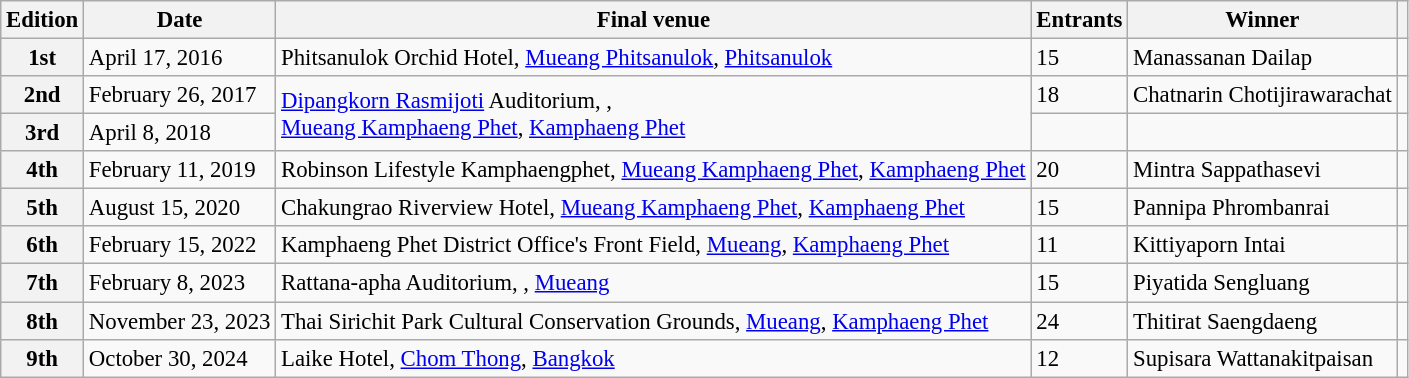<table class="wikitable defaultcenter col2left col3left col5left" style="font-size:95%;">
<tr>
<th>Edition</th>
<th>Date</th>
<th>Final venue</th>
<th>Entrants</th>
<th>Winner</th>
<th></th>
</tr>
<tr>
<th>1st</th>
<td>April 17, 2016</td>
<td>Phitsanulok Orchid Hotel, <a href='#'>Mueang Phitsanulok</a>, <a href='#'>Phitsanulok</a></td>
<td>15</td>
<td>Manassanan Dailap</td>
<td></td>
</tr>
<tr>
<th>2nd</th>
<td>February 26, 2017</td>
<td rowspan=2><a href='#'>Dipangkorn Rasmijoti</a> Auditorium, ,<br><a href='#'>Mueang Kamphaeng Phet</a>, <a href='#'>Kamphaeng Phet</a></td>
<td>18</td>
<td>Chatnarin Chotijirawarachat</td>
<td></td>
</tr>
<tr>
<th>3rd</th>
<td>April 8, 2018</td>
<td></td>
<td></td>
<td></td>
</tr>
<tr>
<th>4th</th>
<td>February 11, 2019</td>
<td>Robinson Lifestyle Kamphaengphet, <a href='#'>Mueang Kamphaeng Phet</a>, <a href='#'>Kamphaeng Phet</a></td>
<td>20</td>
<td>Mintra Sappathasevi</td>
<td></td>
</tr>
<tr>
<th>5th</th>
<td>August 15, 2020</td>
<td>Chakungrao Riverview Hotel, <a href='#'>Mueang Kamphaeng Phet</a>, <a href='#'>Kamphaeng Phet</a></td>
<td>15</td>
<td>Pannipa Phrombanrai</td>
<td></td>
</tr>
<tr>
<th>6th</th>
<td>February 15, 2022</td>
<td>Kamphaeng Phet District Office's Front Field, <a href='#'>Mueang</a>, <a href='#'>Kamphaeng Phet</a></td>
<td>11</td>
<td>Kittiyaporn Intai</td>
<td></td>
</tr>
<tr>
<th>7th</th>
<td>February 8, 2023</td>
<td>Rattana-apha Auditorium, , <a href='#'>Mueang</a></td>
<td>15</td>
<td>Piyatida Sengluang</td>
<td></td>
</tr>
<tr>
<th>8th</th>
<td>November 23, 2023</td>
<td>Thai Sirichit Park Cultural Conservation Grounds, <a href='#'>Mueang</a>, <a href='#'>Kamphaeng Phet</a></td>
<td>24</td>
<td>Thitirat Saengdaeng</td>
<td></td>
</tr>
<tr>
<th>9th</th>
<td>October 30, 2024</td>
<td>Laike Hotel, <a href='#'>Chom Thong</a>, <a href='#'>Bangkok</a></td>
<td>12</td>
<td>Supisara Wattanakitpaisan</td>
<td></td>
</tr>
</table>
